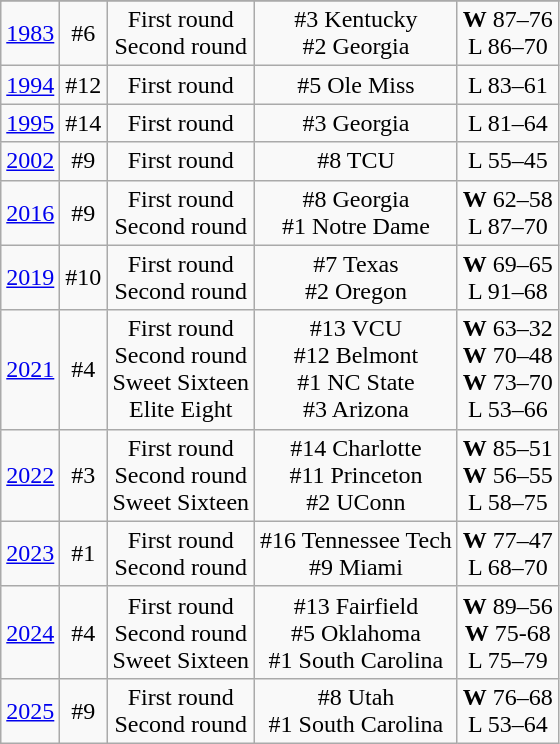<table class="wikitable" style="text-align:center">
<tr>
</tr>
<tr>
</tr>
<tr align="center">
<td><a href='#'>1983</a></td>
<td>#6</td>
<td>First round<br>Second round</td>
<td>#3 Kentucky<br>#2 Georgia</td>
<td><strong>W</strong> 87–76<br>L 86–70</td>
</tr>
<tr align="center">
<td><a href='#'>1994</a></td>
<td>#12</td>
<td>First round</td>
<td>#5 Ole Miss</td>
<td>L 83–61</td>
</tr>
<tr align="center">
<td><a href='#'>1995</a></td>
<td>#14</td>
<td>First round</td>
<td>#3 Georgia</td>
<td>L 81–64</td>
</tr>
<tr align="center">
<td><a href='#'>2002</a></td>
<td>#9</td>
<td>First round</td>
<td>#8 TCU</td>
<td>L 55–45</td>
</tr>
<tr align="center">
<td><a href='#'>2016</a></td>
<td>#9</td>
<td>First round<br>Second round</td>
<td>#8 Georgia<br>#1 Notre Dame</td>
<td><strong>W</strong> 62–58<br>L 87–70</td>
</tr>
<tr align="center">
<td><a href='#'>2019</a></td>
<td>#10</td>
<td>First round<br>Second round</td>
<td>#7 Texas<br>#2 Oregon</td>
<td><strong>W</strong> 69–65<br>L 91–68</td>
</tr>
<tr align="center">
<td><a href='#'>2021</a></td>
<td>#4</td>
<td>First round<br>Second round<br>Sweet Sixteen<br>Elite Eight</td>
<td>#13 VCU<br>#12 Belmont<br>#1 NC State<br>#3 Arizona</td>
<td><strong>W</strong> 63–32<br><strong>W</strong> 70–48<br><strong>W</strong> 73–70<br>L 53–66</td>
</tr>
<tr align="center">
<td><a href='#'>2022</a></td>
<td>#3</td>
<td>First round<br>Second round<br>Sweet Sixteen</td>
<td>#14 Charlotte<br>#11 Princeton<br>#2 UConn</td>
<td><strong>W</strong> 85–51<br> <strong>W</strong> 56–55<br>L 58–75</td>
</tr>
<tr align="center">
<td><a href='#'>2023</a></td>
<td>#1</td>
<td>First round<br>Second round</td>
<td>#16 Tennessee Tech<br>#9 Miami</td>
<td><strong>W</strong> 77–47<br>L 68–70</td>
</tr>
<tr align="center">
<td><a href='#'>2024</a></td>
<td>#4</td>
<td>First round<br>Second round<br>Sweet Sixteen</td>
<td>#13 Fairfield<br>#5 Oklahoma<br>#1 South Carolina</td>
<td><strong>W</strong> 89–56<br><strong>W</strong> 75-68<br> L 75–79</td>
</tr>
<tr align="center">
<td><a href='#'>2025</a></td>
<td>#9</td>
<td>First round<br>Second round</td>
<td>#8 Utah<br>#1 South Carolina</td>
<td><strong>W</strong> 76–68<br>L 53–64</td>
</tr>
</table>
